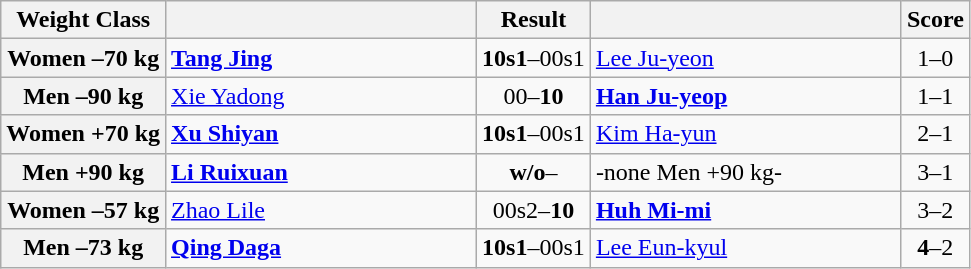<table class="wikitable">
<tr>
<th>Weight Class</th>
<th style="width: 200px;"></th>
<th>Result</th>
<th style="width: 200px;"></th>
<th>Score</th>
</tr>
<tr>
<th>Women –70 kg</th>
<td><strong><a href='#'>Tang Jing</a></strong></td>
<td align=center><strong>10s1</strong>–00s1</td>
<td><a href='#'>Lee Ju-yeon</a></td>
<td align=center>1–0</td>
</tr>
<tr>
<th>Men –90 kg</th>
<td><a href='#'>Xie Yadong</a></td>
<td align=center>00–<strong>10</strong></td>
<td><strong><a href='#'>Han Ju-yeop</a></strong></td>
<td align=center>1–1</td>
</tr>
<tr>
<th>Women +70 kg</th>
<td><strong><a href='#'>Xu Shiyan</a></strong></td>
<td align=center><strong>10s1</strong>–00s1</td>
<td><a href='#'>Kim Ha-yun</a></td>
<td align=center>2–1</td>
</tr>
<tr>
<th>Men +90 kg</th>
<td><strong><a href='#'>Li Ruixuan</a></strong></td>
<td align=center><strong>w/o</strong>–</td>
<td>-none Men +90 kg-</td>
<td align=center>3–1</td>
</tr>
<tr>
<th>Women –57 kg</th>
<td><a href='#'>Zhao Lile</a></td>
<td align=center>00s2–<strong>10</strong></td>
<td><strong><a href='#'>Huh Mi-mi</a></strong></td>
<td align=center>3–2</td>
</tr>
<tr>
<th>Men –73 kg</th>
<td><strong><a href='#'>Qing Daga</a></strong></td>
<td align=center><strong>10s1</strong>–00s1</td>
<td><a href='#'>Lee Eun-kyul</a></td>
<td align=center><strong>4</strong>–2</td>
</tr>
</table>
